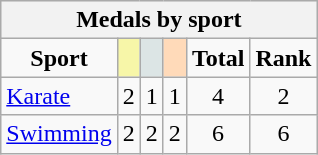<table class="wikitable" style="font-size:100%;">
<tr align=center style="background:#efefef;">
<th colspan=7><strong>Medals by sport</strong></th>
</tr>
<tr align=center align=center>
<td><strong>Sport</strong></td>
<td style="background:#f7f6a8;"></td>
<td style="background:#dce5e5;"></td>
<td style="background:#ffdab9;"></td>
<td><strong>Total</strong></td>
<td><strong>Rank</strong></td>
</tr>
<tr align=center align=center>
<td align=left><a href='#'>Karate</a></td>
<td>2</td>
<td>1</td>
<td>1</td>
<td>4</td>
<td>2</td>
</tr>
<tr align=center>
<td align=left><a href='#'>Swimming</a></td>
<td>2</td>
<td>2</td>
<td>2</td>
<td>6</td>
<td>6</td>
</tr>
</table>
